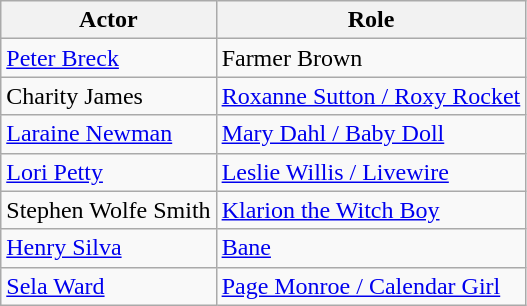<table class="wikitable">
<tr>
<th>Actor</th>
<th>Role</th>
</tr>
<tr>
<td><a href='#'>Peter Breck</a></td>
<td>Farmer Brown</td>
</tr>
<tr>
<td>Charity James</td>
<td><a href='#'>Roxanne Sutton / Roxy Rocket</a></td>
</tr>
<tr>
<td><a href='#'>Laraine Newman</a></td>
<td><a href='#'>Mary Dahl / Baby Doll</a></td>
</tr>
<tr>
<td><a href='#'>Lori Petty</a></td>
<td><a href='#'>Leslie Willis / Livewire</a></td>
</tr>
<tr>
<td>Stephen Wolfe Smith</td>
<td><a href='#'>Klarion the Witch Boy</a></td>
</tr>
<tr>
<td><a href='#'>Henry Silva</a></td>
<td><a href='#'>Bane</a></td>
</tr>
<tr>
<td><a href='#'>Sela Ward</a></td>
<td><a href='#'>Page Monroe / Calendar Girl</a></td>
</tr>
</table>
